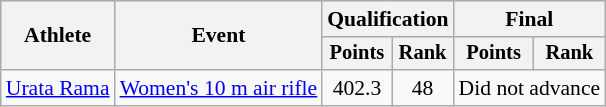<table class="wikitable" style="font-size:90%">
<tr>
<th rowspan="2">Athlete</th>
<th rowspan="2">Event</th>
<th colspan=2>Qualification</th>
<th colspan=2>Final</th>
</tr>
<tr style="font-size:95%">
<th>Points</th>
<th>Rank</th>
<th>Points</th>
<th>Rank</th>
</tr>
<tr align=center>
<td align=left><a href='#'>Urata Rama</a></td>
<td align=left><a href='#'>Women's 10 m air rifle</a></td>
<td>402.3</td>
<td>48</td>
<td colspan=2>Did not advance</td>
</tr>
</table>
